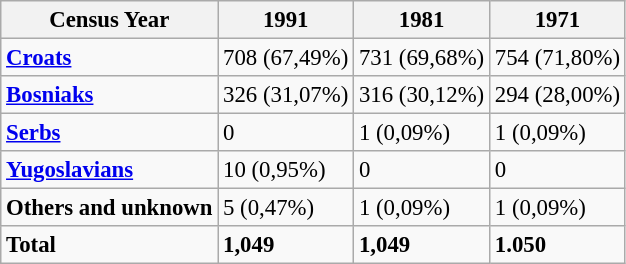<table class="wikitable" style="font-size:95%;">
<tr>
<th>Census Year</th>
<th>1991</th>
<th>1981</th>
<th>1971</th>
</tr>
<tr>
<td><strong><a href='#'>Croats</a></strong></td>
<td>708 (67,49%)</td>
<td>731 (69,68%)</td>
<td>754 (71,80%)</td>
</tr>
<tr>
<td><strong><a href='#'>Bosniaks</a></strong></td>
<td>326 (31,07%)</td>
<td>316 (30,12%)</td>
<td>294 (28,00%)</td>
</tr>
<tr>
<td><strong><a href='#'>Serbs</a></strong></td>
<td>0</td>
<td>1 (0,09%)</td>
<td>1 (0,09%)</td>
</tr>
<tr>
<td><strong><a href='#'>Yugoslavians</a></strong></td>
<td>10 (0,95%)</td>
<td>0</td>
<td>0</td>
</tr>
<tr>
<td><strong>Others and unknown</strong></td>
<td>5 (0,47%)</td>
<td>1 (0,09%)</td>
<td>1 (0,09%)</td>
</tr>
<tr>
<td><strong>Total</strong></td>
<td><strong>1,049</strong></td>
<td><strong>1,049</strong></td>
<td><strong>1.050</strong></td>
</tr>
</table>
